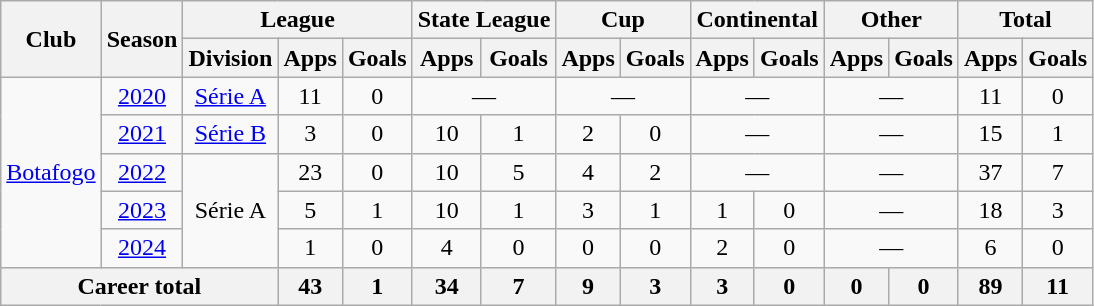<table class="wikitable" style="text-align: center">
<tr>
<th rowspan="2">Club</th>
<th rowspan="2">Season</th>
<th colspan="3">League</th>
<th colspan="2">State League</th>
<th colspan="2">Cup</th>
<th colspan="2">Continental</th>
<th colspan="2">Other</th>
<th colspan="2">Total</th>
</tr>
<tr>
<th>Division</th>
<th>Apps</th>
<th>Goals</th>
<th>Apps</th>
<th>Goals</th>
<th>Apps</th>
<th>Goals</th>
<th>Apps</th>
<th>Goals</th>
<th>Apps</th>
<th>Goals</th>
<th>Apps</th>
<th>Goals</th>
</tr>
<tr>
<td rowspan="5"><a href='#'>Botafogo</a></td>
<td><a href='#'>2020</a></td>
<td><a href='#'>Série A</a></td>
<td>11</td>
<td>0</td>
<td colspan="2">—</td>
<td colspan="2">—</td>
<td colspan="2">—</td>
<td colspan="2">—</td>
<td>11</td>
<td>0</td>
</tr>
<tr>
<td><a href='#'>2021</a></td>
<td><a href='#'>Série B</a></td>
<td>3</td>
<td>0</td>
<td>10</td>
<td>1</td>
<td>2</td>
<td>0</td>
<td colspan="2">—</td>
<td colspan="2">—</td>
<td>15</td>
<td>1</td>
</tr>
<tr>
<td><a href='#'>2022</a></td>
<td rowspan="3">Série A</td>
<td>23</td>
<td>0</td>
<td>10</td>
<td>5</td>
<td>4</td>
<td>2</td>
<td colspan="2">—</td>
<td colspan="2">—</td>
<td>37</td>
<td>7</td>
</tr>
<tr>
<td><a href='#'>2023</a></td>
<td>5</td>
<td>1</td>
<td>10</td>
<td>1</td>
<td>3</td>
<td>1</td>
<td>1</td>
<td>0</td>
<td colspan="2">—</td>
<td>18</td>
<td>3</td>
</tr>
<tr>
<td><a href='#'>2024</a></td>
<td>1</td>
<td>0</td>
<td>4</td>
<td>0</td>
<td>0</td>
<td>0</td>
<td>2</td>
<td>0</td>
<td colspan="2">—</td>
<td>6</td>
<td>0</td>
</tr>
<tr>
<th colspan="3"><strong>Career total</strong></th>
<th>43</th>
<th>1</th>
<th>34</th>
<th>7</th>
<th>9</th>
<th>3</th>
<th>3</th>
<th>0</th>
<th>0</th>
<th>0</th>
<th>89</th>
<th>11</th>
</tr>
</table>
